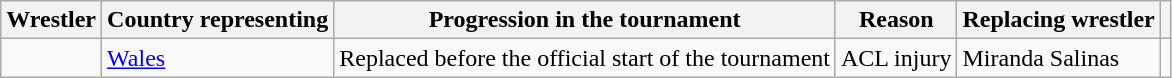<table class="wikitable sortable">
<tr>
<th>Wrestler</th>
<th>Country representing</th>
<th>Progression in the tournament</th>
<th>Reason</th>
<th>Replacing wrestler</th>
<th class="unsortable"></th>
</tr>
<tr>
<td></td>
<td> <a href='#'>Wales</a></td>
<td>Replaced before the official start of the tournament</td>
<td>ACL injury</td>
<td> Miranda Salinas</td>
<td></td>
</tr>
</table>
